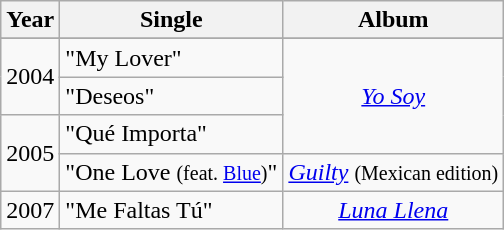<table class="wikitable">
<tr>
<th align="center">Year</th>
<th align="center">Single</th>
<th align="center">Album</th>
</tr>
<tr>
</tr>
<tr>
<td align="center" rowspan="2">2004</td>
<td align="left">"My Lover"</td>
<td align="center" rowspan="3"><em><a href='#'>Yo Soy</a></em></td>
</tr>
<tr>
<td align="left">"Deseos"</td>
</tr>
<tr>
<td align="center" rowspan="2">2005</td>
<td align="left">"Qué Importa"</td>
</tr>
<tr>
<td align="left">"One Love <small>(feat. <a href='#'>Blue</a>)</small>"</td>
<td align="center" rowspan="1"><em><a href='#'>Guilty</a></em> <small>(Mexican edition)</small></td>
</tr>
<tr>
<td align="center" rowspan="1">2007</td>
<td align="left">"Me Faltas Tú"</td>
<td align="center" rowspan="1"><em><a href='#'>Luna Llena</a></em></td>
</tr>
</table>
